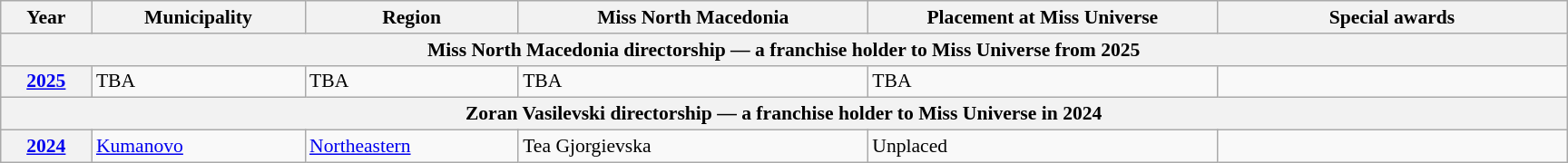<table class="wikitable " style="font-size: 90%;">
<tr>
<th width="60">Year</th>
<th width="150">Municipality</th>
<th width="150">Region</th>
<th width="250">Miss North Macedonia</th>
<th width="250">Placement at Miss Universe</th>
<th width="250">Special awards</th>
</tr>
<tr>
<th colspan="6">Miss North Macedonia directorship — a franchise holder to Miss Universe from 2025</th>
</tr>
<tr>
<th><a href='#'>2025</a></th>
<td>TBA</td>
<td>TBA</td>
<td>TBA</td>
<td>TBA</td>
<td></td>
</tr>
<tr>
<th colspan="6">Zoran Vasilevski directorship — a franchise holder to Miss Universe in 2024</th>
</tr>
<tr>
<th><a href='#'>2024</a></th>
<td><a href='#'>Kumanovo</a></td>
<td><a href='#'>Northeastern</a></td>
<td>Tea Gjorgievska</td>
<td>Unplaced</td>
<td></td>
</tr>
</table>
